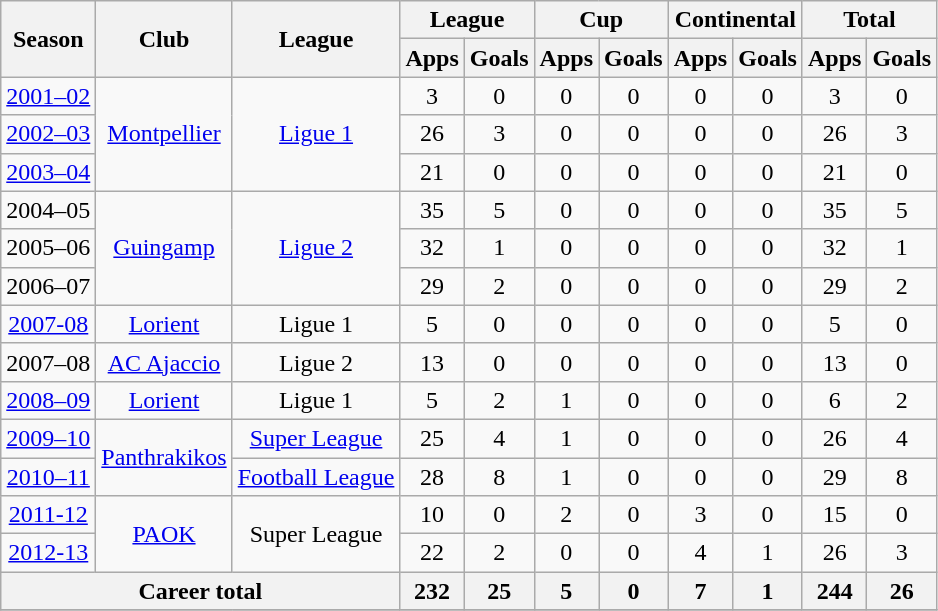<table class="wikitable" style="text-align:center;">
<tr>
<th rowspan=2>Season</th>
<th rowspan=2>Club</th>
<th rowspan=2>League</th>
<th colspan=2>League</th>
<th colspan=2>Cup</th>
<th colspan=2>Continental</th>
<th colspan=2>Total</th>
</tr>
<tr>
<th>Apps</th>
<th>Goals</th>
<th>Apps</th>
<th>Goals</th>
<th>Apps</th>
<th>Goals</th>
<th>Apps</th>
<th>Goals</th>
</tr>
<tr>
<td><a href='#'>2001–02</a></td>
<td rowspan=3><a href='#'>Montpellier</a></td>
<td rowspan=3><a href='#'>Ligue 1</a></td>
<td>3</td>
<td>0</td>
<td>0</td>
<td>0</td>
<td>0</td>
<td>0</td>
<td>3</td>
<td>0</td>
</tr>
<tr>
<td><a href='#'>2002–03</a></td>
<td>26</td>
<td>3</td>
<td>0</td>
<td>0</td>
<td>0</td>
<td>0</td>
<td>26</td>
<td>3</td>
</tr>
<tr>
<td><a href='#'>2003–04</a></td>
<td>21</td>
<td>0</td>
<td>0</td>
<td>0</td>
<td>0</td>
<td>0</td>
<td>21</td>
<td>0</td>
</tr>
<tr>
<td>2004–05</td>
<td rowspan=3><a href='#'>Guingamp</a></td>
<td rowspan=3><a href='#'>Ligue 2</a></td>
<td>35</td>
<td>5</td>
<td>0</td>
<td>0</td>
<td>0</td>
<td>0</td>
<td>35</td>
<td>5</td>
</tr>
<tr>
<td>2005–06</td>
<td>32</td>
<td>1</td>
<td>0</td>
<td>0</td>
<td>0</td>
<td>0</td>
<td>32</td>
<td>1</td>
</tr>
<tr>
<td>2006–07</td>
<td>29</td>
<td>2</td>
<td>0</td>
<td>0</td>
<td>0</td>
<td>0</td>
<td>29</td>
<td>2</td>
</tr>
<tr>
<td><a href='#'>2007-08</a></td>
<td rowspan=1><a href='#'>Lorient</a></td>
<td rowspan=1>Ligue 1</td>
<td>5</td>
<td>0</td>
<td>0</td>
<td>0</td>
<td>0</td>
<td>0</td>
<td>5</td>
<td>0</td>
</tr>
<tr>
<td>2007–08</td>
<td rowspan=1><a href='#'>AC Ajaccio</a></td>
<td rowspan=1>Ligue 2</td>
<td>13</td>
<td>0</td>
<td>0</td>
<td>0</td>
<td>0</td>
<td>0</td>
<td>13</td>
<td>0</td>
</tr>
<tr>
<td><a href='#'>2008–09</a></td>
<td rowspan=1><a href='#'>Lorient</a></td>
<td rowspan=1>Ligue 1</td>
<td>5</td>
<td>2</td>
<td>1</td>
<td>0</td>
<td>0</td>
<td>0</td>
<td>6</td>
<td>2</td>
</tr>
<tr>
<td><a href='#'>2009–10</a></td>
<td rowspan=2><a href='#'>Panthrakikos</a></td>
<td rowspan=1><a href='#'>Super League</a></td>
<td>25</td>
<td>4</td>
<td>1</td>
<td>0</td>
<td>0</td>
<td>0</td>
<td>26</td>
<td>4</td>
</tr>
<tr>
<td><a href='#'>2010–11</a></td>
<td rowspan=1><a href='#'>Football League</a></td>
<td>28</td>
<td>8</td>
<td>1</td>
<td>0</td>
<td>0</td>
<td>0</td>
<td>29</td>
<td>8</td>
</tr>
<tr>
<td><a href='#'>2011-12</a></td>
<td rowspan=2><a href='#'>PAOK</a></td>
<td rowspan=2>Super League</td>
<td>10</td>
<td>0</td>
<td>2</td>
<td>0</td>
<td>3</td>
<td>0</td>
<td>15</td>
<td>0</td>
</tr>
<tr>
<td><a href='#'>2012-13</a></td>
<td>22</td>
<td>2</td>
<td>0</td>
<td>0</td>
<td>4</td>
<td>1</td>
<td>26</td>
<td>3</td>
</tr>
<tr>
<th colspan=3>Career total</th>
<th>232</th>
<th>25</th>
<th>5</th>
<th>0</th>
<th>7</th>
<th>1</th>
<th>244</th>
<th>26</th>
</tr>
<tr>
</tr>
</table>
